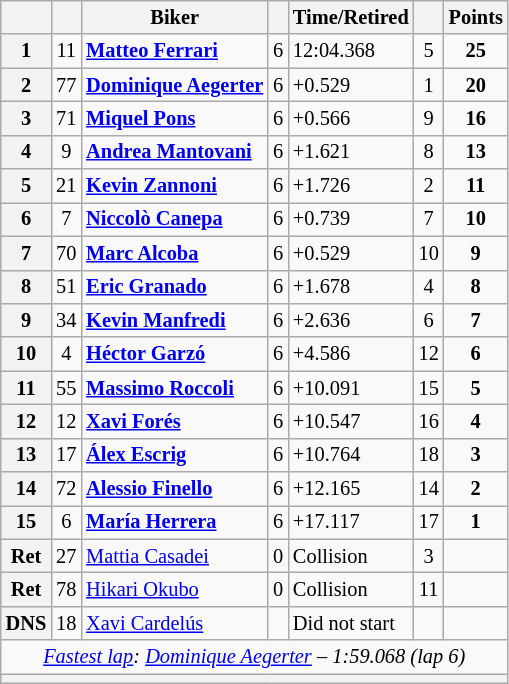<table class="wikitable sortable" style="font-size: 85%;">
<tr>
<th scope="col"></th>
<th scope="col"></th>
<th scope="col">Biker</th>
<th scope="col" class="unsortable"></th>
<th scope="col" class="unsortable">Time/Retired</th>
<th scope="col"></th>
<th scope="col">Points</th>
</tr>
<tr>
<th scope="row">1</th>
<td align="center">11</td>
<td> <strong><a href='#'>Matteo Ferrari</a></strong></td>
<td>6</td>
<td>12:04.368</td>
<td align="center">5</td>
<td align="center"><strong>25</strong></td>
</tr>
<tr>
<th scope="row">2</th>
<td align="center">77</td>
<td> <strong><a href='#'>Dominique Aegerter</a></strong></td>
<td>6</td>
<td>+0.529</td>
<td align="center">1</td>
<td align="center"><strong>20</strong></td>
</tr>
<tr>
<th scope="row">3</th>
<td align="center">71</td>
<td> <strong><a href='#'>Miquel Pons</a></strong></td>
<td>6</td>
<td>+0.566</td>
<td align="center">9</td>
<td align="center"><strong>16</strong></td>
</tr>
<tr man>
<th scope="row">4</th>
<td align="center">9</td>
<td> <strong><a href='#'>Andrea Mantovani</a></strong></td>
<td>6</td>
<td>+1.621</td>
<td align="center">8</td>
<td align="center"><strong>13</strong></td>
</tr>
<tr>
<th scope="row">5</th>
<td align="center">21</td>
<td> <strong><a href='#'>Kevin Zannoni</a></strong></td>
<td>6</td>
<td>+1.726</td>
<td align="center">2</td>
<td align="center"><strong>11</strong></td>
</tr>
<tr>
<th scope="row">6</th>
<td align="center">7</td>
<td> <strong><a href='#'>Niccolò Canepa</a></strong></td>
<td>6</td>
<td>+0.739</td>
<td align="center">7</td>
<td align="center"><strong>10</strong></td>
</tr>
<tr>
<th scope="row">7</th>
<td align="center">70</td>
<td> <strong><a href='#'>Marc Alcoba</a></strong></td>
<td>6</td>
<td>+0.529</td>
<td align="center">10</td>
<td align="center"><strong>9</strong></td>
</tr>
<tr>
<th scope="row">8</th>
<td align="center">51</td>
<td> <strong><a href='#'>Eric Granado</a></strong></td>
<td>6</td>
<td>+1.678</td>
<td align="center">4</td>
<td align="center"><strong>8</strong></td>
</tr>
<tr>
<th scope="row">9</th>
<td align="center">34</td>
<td> <strong><a href='#'>Kevin Manfredi</a></strong></td>
<td>6</td>
<td>+2.636</td>
<td align="center">6</td>
<td align="center"><strong>7</strong></td>
</tr>
<tr>
<th scope="row">10</th>
<td align="center">4</td>
<td> <strong><a href='#'>Héctor Garzó</a></strong></td>
<td>6</td>
<td>+4.586</td>
<td align="center">12</td>
<td align="center"><strong>6</strong></td>
</tr>
<tr>
<th scope="row">11</th>
<td align="center">55</td>
<td> <strong><a href='#'>Massimo Roccoli</a></strong></td>
<td>6</td>
<td>+10.091</td>
<td align="center">15</td>
<td align="center"><strong>5</strong></td>
</tr>
<tr>
<th scope="row">12</th>
<td align="center">12</td>
<td> <strong><a href='#'>Xavi Forés</a></strong></td>
<td>6</td>
<td>+10.547</td>
<td align="center">16</td>
<td align="center"><strong>4</strong></td>
</tr>
<tr>
<th scope="row">13</th>
<td align="center">17</td>
<td> <strong><a href='#'>Álex Escrig</a></strong></td>
<td>6</td>
<td>+10.764</td>
<td align="center">18</td>
<td align="center"><strong>3</strong></td>
</tr>
<tr>
<th scope="row">14</th>
<td align="center">72</td>
<td> <strong><a href='#'>Alessio Finello</a></strong></td>
<td>6</td>
<td>+12.165</td>
<td align="center">14</td>
<td align="center"><strong>2</strong></td>
</tr>
<tr>
<th scope="row">15</th>
<td align="center">6</td>
<td> <strong><a href='#'>María Herrera</a></strong></td>
<td>6</td>
<td>+17.117</td>
<td align="center">17</td>
<td align="center"><strong>1</strong></td>
</tr>
<tr>
<th scope="row">Ret</th>
<td align="center">27</td>
<td> <a href='#'>Mattia Casadei</a></td>
<td>0</td>
<td>Collision</td>
<td align="center">3</td>
<td align="center"></td>
</tr>
<tr>
<th scope="row">Ret</th>
<td align="center">78</td>
<td> <a href='#'>Hikari Okubo</a></td>
<td>0</td>
<td>Collision</td>
<td align="center">11</td>
<td align="center"></td>
</tr>
<tr>
<th scope="row">DNS</th>
<td align="center">18</td>
<td> <a href='#'>Xavi Cardelús</a></td>
<td></td>
<td>Did not start</td>
<td align="center"></td>
<td align="center"></td>
</tr>
<tr class="sortbottom">
<td colspan="7" style="text-align:center"><em><a href='#'>Fastest lap</a>:  <a href='#'>Dominique Aegerter</a> – 1:59.068 (lap 6)</em></td>
</tr>
<tr>
<th colspan="7"></th>
</tr>
</table>
